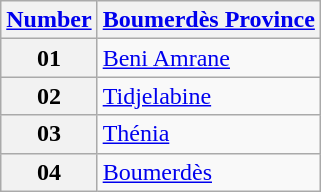<table class="wikitable sortable">
<tr>
<th><a href='#'>Number</a></th>
<th><a href='#'>Boumerdès Province</a></th>
</tr>
<tr>
<th>01</th>
<td><a href='#'>Beni Amrane</a></td>
</tr>
<tr>
<th>02</th>
<td><a href='#'>Tidjelabine</a></td>
</tr>
<tr>
<th>03</th>
<td><a href='#'>Thénia</a></td>
</tr>
<tr>
<th>04</th>
<td><a href='#'>Boumerdès</a></td>
</tr>
</table>
